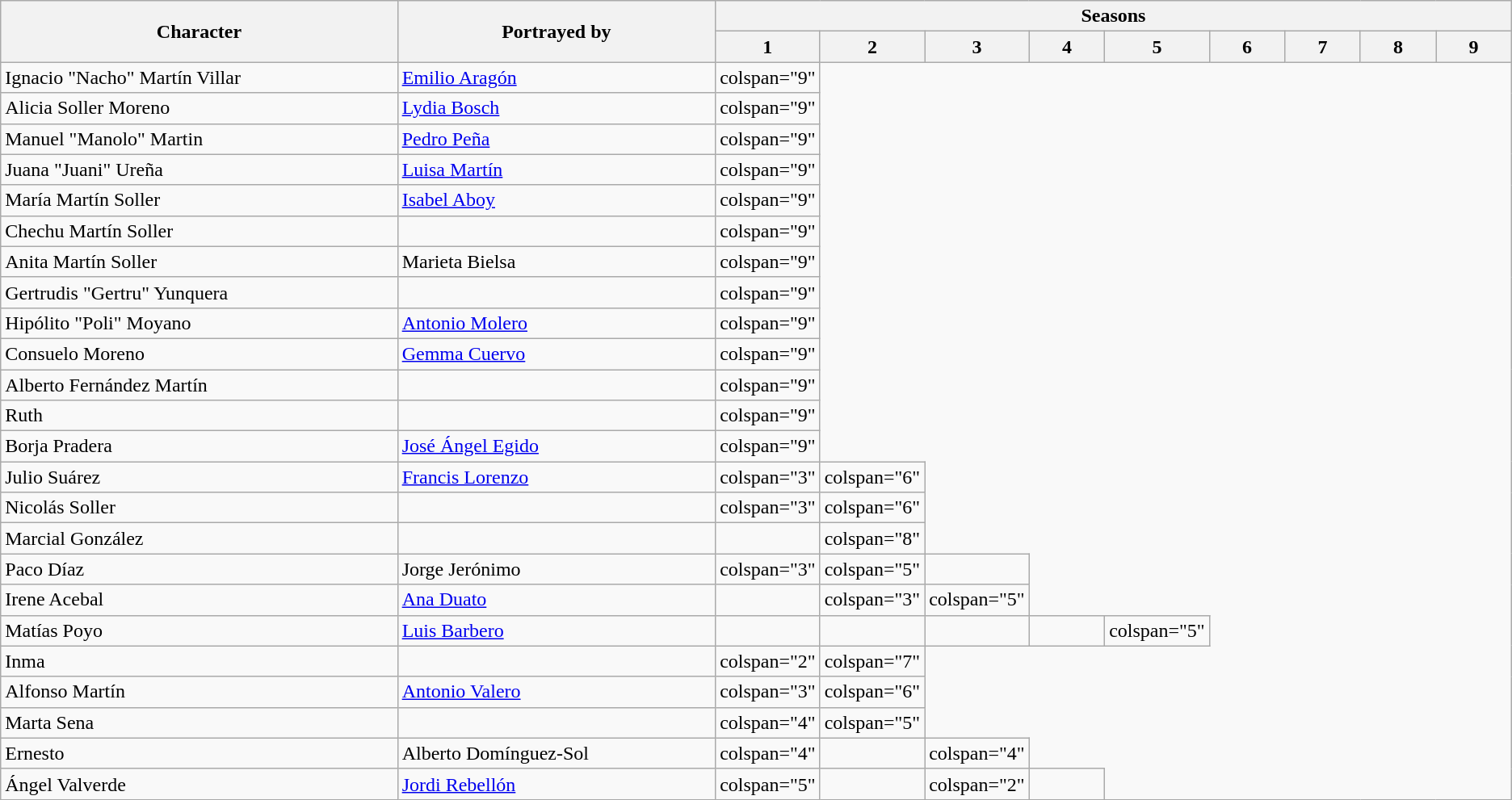<table class="wikitable">
<tr>
<th rowspan="2">Character</th>
<th rowspan="2">Portrayed by</th>
<th colspan="23">Seasons</th>
</tr>
<tr>
<th style="width:5%">1</th>
<th style="width:5%">2</th>
<th style="width:5%">3</th>
<th style="width:5%">4</th>
<th style="width:5%">5</th>
<th style="width:5%">6</th>
<th style="width:5%">7</th>
<th style="width:5%">8</th>
<th style="width:5%">9</th>
</tr>
<tr>
<td>Ignacio "Nacho" Martín Villar</td>
<td><a href='#'>Emilio Aragón</a></td>
<td>colspan="9" </td>
</tr>
<tr>
<td>Alicia Soller Moreno</td>
<td><a href='#'>Lydia Bosch</a></td>
<td>colspan="9" </td>
</tr>
<tr>
<td>Manuel "Manolo" Martin</td>
<td><a href='#'>Pedro Peña</a></td>
<td>colspan="9" </td>
</tr>
<tr>
<td>Juana "Juani" Ureña</td>
<td><a href='#'>Luisa Martín</a></td>
<td>colspan="9" </td>
</tr>
<tr>
<td>María Martín Soller</td>
<td><a href='#'>Isabel Aboy</a></td>
<td>colspan="9" </td>
</tr>
<tr>
<td>Chechu Martín Soller</td>
<td></td>
<td>colspan="9" </td>
</tr>
<tr>
<td>Anita Martín Soller</td>
<td>Marieta Bielsa</td>
<td>colspan="9" </td>
</tr>
<tr>
<td>Gertrudis "Gertru" Yunquera</td>
<td></td>
<td>colspan="9" </td>
</tr>
<tr>
<td>Hipólito "Poli" Moyano</td>
<td><a href='#'>Antonio Molero</a></td>
<td>colspan="9" </td>
</tr>
<tr>
<td>Consuelo Moreno</td>
<td><a href='#'>Gemma Cuervo</a></td>
<td>colspan="9" </td>
</tr>
<tr>
<td>Alberto Fernández Martín</td>
<td></td>
<td>colspan="9" </td>
</tr>
<tr>
<td>Ruth</td>
<td></td>
<td>colspan="9" </td>
</tr>
<tr>
<td>Borja Pradera</td>
<td><a href='#'>José Ángel Egido</a></td>
<td>colspan="9" </td>
</tr>
<tr>
<td>Julio Suárez</td>
<td><a href='#'>Francis Lorenzo</a></td>
<td>colspan="3" </td>
<td>colspan="6" </td>
</tr>
<tr>
<td>Nicolás Soller</td>
<td></td>
<td>colspan="3" </td>
<td>colspan="6" </td>
</tr>
<tr>
<td>Marcial González</td>
<td></td>
<td></td>
<td>colspan="8" </td>
</tr>
<tr>
<td>Paco Díaz</td>
<td>Jorge Jerónimo</td>
<td>colspan="3" </td>
<td>colspan="5" </td>
<td></td>
</tr>
<tr>
<td>Irene Acebal</td>
<td><a href='#'>Ana Duato</a></td>
<td></td>
<td>colspan="3" </td>
<td>colspan="5" </td>
</tr>
<tr>
<td>Matías Poyo</td>
<td><a href='#'>Luis Barbero</a></td>
<td></td>
<td></td>
<td></td>
<td></td>
<td>colspan="5" </td>
</tr>
<tr>
<td>Inma</td>
<td></td>
<td>colspan="2" </td>
<td>colspan="7" </td>
</tr>
<tr>
<td>Alfonso Martín</td>
<td><a href='#'>Antonio Valero</a></td>
<td>colspan="3" </td>
<td>colspan="6" </td>
</tr>
<tr>
<td>Marta Sena</td>
<td></td>
<td>colspan="4" </td>
<td>colspan="5" </td>
</tr>
<tr>
<td>Ernesto</td>
<td>Alberto Domínguez-Sol</td>
<td>colspan="4" </td>
<td></td>
<td>colspan="4" </td>
</tr>
<tr>
<td>Ángel Valverde</td>
<td><a href='#'>Jordi Rebellón</a></td>
<td>colspan="5" </td>
<td></td>
<td>colspan="2" </td>
<td></td>
</tr>
</table>
